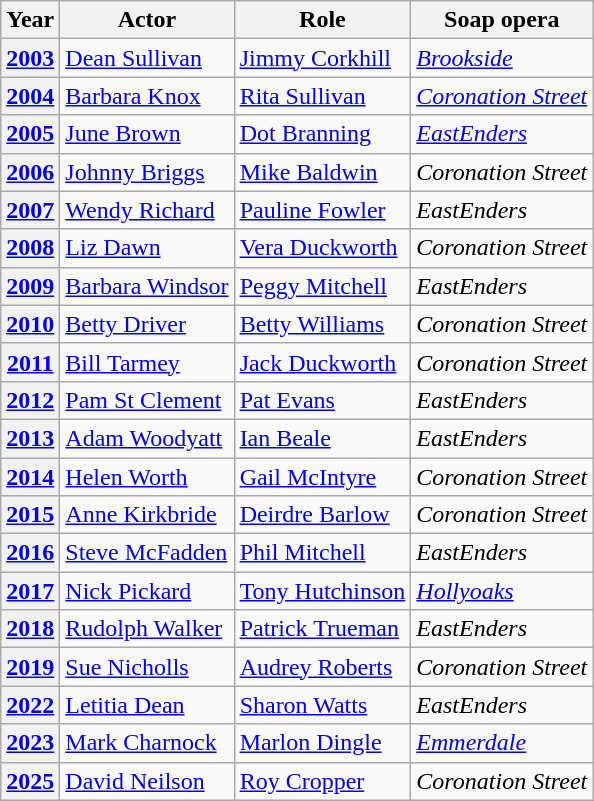<table class="wikitable sortable" rowspan=2 style="text-align: left;">
<tr>
<th scope="col">Year</th>
<th scope="col">Actor</th>
<th scope="col">Role</th>
<th scope="col">Soap opera</th>
</tr>
<tr>
<th scope="row" style="text-align:center"><a href='#'>2003</a></th>
<td><a href='#'>Dean Sullivan</a></td>
<td><a href='#'>Jimmy Corkhill</a></td>
<td><em><a href='#'>Brookside</a></em></td>
</tr>
<tr>
<th scope="row" style="text-align:center"><a href='#'>2004</a></th>
<td><a href='#'>Barbara Knox</a></td>
<td><a href='#'>Rita Sullivan</a></td>
<td><em><a href='#'>Coronation Street</a></em></td>
</tr>
<tr>
<th scope="row" style="text-align:center"><a href='#'>2005</a></th>
<td><a href='#'>June Brown</a></td>
<td><a href='#'>Dot Branning</a></td>
<td><em><a href='#'>EastEnders</a></em></td>
</tr>
<tr>
<th scope="row" style="text-align:center"><a href='#'>2006</a></th>
<td><a href='#'>Johnny Briggs</a></td>
<td><a href='#'>Mike Baldwin</a></td>
<td><em>Coronation Street</em></td>
</tr>
<tr>
<th scope="row" style="text-align:center"><a href='#'>2007</a></th>
<td><a href='#'>Wendy Richard</a></td>
<td><a href='#'>Pauline Fowler</a></td>
<td><em>EastEnders</em></td>
</tr>
<tr>
<th scope="row" style="text-align:center"><a href='#'>2008</a></th>
<td><a href='#'>Liz Dawn</a></td>
<td><a href='#'>Vera Duckworth</a></td>
<td><em>Coronation Street</em></td>
</tr>
<tr>
<th scope="row" style="text-align:center"><a href='#'>2009</a></th>
<td><a href='#'>Barbara Windsor</a></td>
<td><a href='#'>Peggy Mitchell</a></td>
<td><em>EastEnders</em></td>
</tr>
<tr>
<th scope="row" style="text-align:center"><a href='#'>2010</a></th>
<td><a href='#'>Betty Driver</a></td>
<td><a href='#'>Betty Williams</a></td>
<td><em>Coronation Street</em></td>
</tr>
<tr>
<th scope="row" style="text-align:center"><a href='#'>2011</a></th>
<td><a href='#'>Bill Tarmey</a></td>
<td><a href='#'>Jack Duckworth</a></td>
<td><em>Coronation Street</em></td>
</tr>
<tr>
<th scope="row" style="text-align:center"><a href='#'>2012</a></th>
<td><a href='#'>Pam St Clement</a></td>
<td><a href='#'>Pat Evans</a></td>
<td><em>EastEnders</em></td>
</tr>
<tr>
<th scope="row" style="text-align:center"><a href='#'>2013</a></th>
<td><a href='#'>Adam Woodyatt</a></td>
<td><a href='#'>Ian Beale</a></td>
<td><em>EastEnders</em></td>
</tr>
<tr>
<th scope="row" style="text-align:center"><a href='#'>2014</a></th>
<td><a href='#'>Helen Worth</a></td>
<td><a href='#'>Gail McIntyre</a></td>
<td><em>Coronation Street</em></td>
</tr>
<tr>
<th scope="row" style="text-align:center"><a href='#'>2015</a></th>
<td><a href='#'>Anne Kirkbride</a></td>
<td><a href='#'>Deirdre Barlow</a></td>
<td><em>Coronation Street</em></td>
</tr>
<tr>
<th scope="row" style="text-align:center"><a href='#'>2016</a></th>
<td><a href='#'>Steve McFadden</a></td>
<td><a href='#'>Phil Mitchell</a></td>
<td><em>EastEnders</em></td>
</tr>
<tr>
<th scope="row" style="text-align:center"><a href='#'>2017</a></th>
<td><a href='#'>Nick Pickard</a></td>
<td><a href='#'>Tony Hutchinson</a></td>
<td><em><a href='#'>Hollyoaks</a></em></td>
</tr>
<tr>
<th scope="row" style="text-align:center"><a href='#'>2018</a></th>
<td><a href='#'>Rudolph Walker</a></td>
<td><a href='#'>Patrick Trueman</a></td>
<td><em>EastEnders</em></td>
</tr>
<tr>
<th scope="row" style="text-align:center"><a href='#'>2019</a></th>
<td><a href='#'>Sue Nicholls</a></td>
<td><a href='#'>Audrey Roberts</a></td>
<td><em>Coronation Street</em></td>
</tr>
<tr>
<th scope="row" style="text-align:center"><a href='#'>2022</a></th>
<td><a href='#'>Letitia Dean</a></td>
<td><a href='#'>Sharon Watts</a></td>
<td><em>EastEnders</em></td>
</tr>
<tr>
<th scope="row" style="text-align:center"><a href='#'>2023</a></th>
<td><a href='#'>Mark Charnock</a></td>
<td><a href='#'>Marlon Dingle</a></td>
<td><em><a href='#'>Emmerdale</a></em></td>
</tr>
<tr>
<th scope="row" style="text-align:center"><a href='#'>2025</a></th>
<td><a href='#'>David Neilson</a></td>
<td><a href='#'>Roy Cropper</a></td>
<td><em>Coronation Street</em></td>
</tr>
</table>
